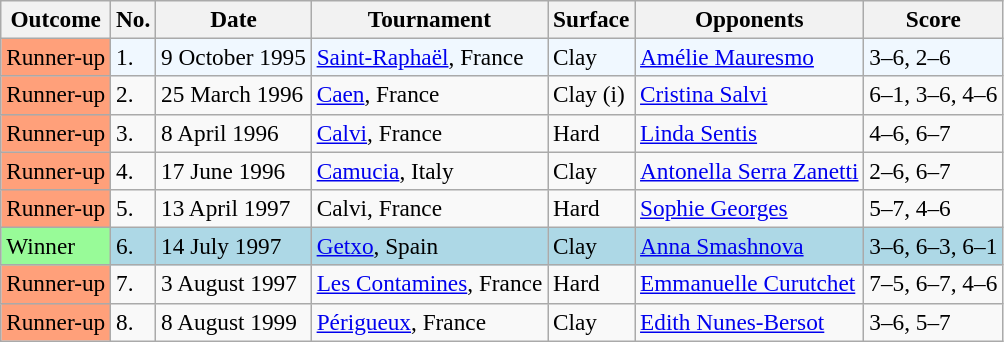<table class="sortable wikitable" style=font-size:97%>
<tr>
<th>Outcome</th>
<th>No.</th>
<th>Date</th>
<th>Tournament</th>
<th>Surface</th>
<th>Opponents</th>
<th class="unsortable">Score</th>
</tr>
<tr style="background:#f0f8ff;">
<td style="background:#ffa07a;">Runner-up</td>
<td>1.</td>
<td>9 October 1995</td>
<td><a href='#'>Saint-Raphaël</a>, France</td>
<td>Clay</td>
<td> <a href='#'>Amélie Mauresmo</a></td>
<td>3–6, 2–6</td>
</tr>
<tr>
<td style="background:#ffa07a;">Runner-up</td>
<td>2.</td>
<td>25 March 1996</td>
<td><a href='#'>Caen</a>, France</td>
<td>Clay (i)</td>
<td> <a href='#'>Cristina Salvi</a></td>
<td>6–1, 3–6, 4–6</td>
</tr>
<tr>
<td style="background:#ffa07a;">Runner-up</td>
<td>3.</td>
<td>8 April 1996</td>
<td><a href='#'>Calvi</a>, France</td>
<td>Hard</td>
<td> <a href='#'>Linda Sentis</a></td>
<td>4–6, 6–7</td>
</tr>
<tr>
<td style="background:#ffa07a;">Runner-up</td>
<td>4.</td>
<td>17 June 1996</td>
<td><a href='#'>Camucia</a>, Italy</td>
<td>Clay</td>
<td> <a href='#'>Antonella Serra Zanetti</a></td>
<td>2–6, 6–7</td>
</tr>
<tr>
<td style="background:#ffa07a;">Runner-up</td>
<td>5.</td>
<td>13 April 1997</td>
<td>Calvi, France</td>
<td>Hard</td>
<td> <a href='#'>Sophie Georges</a></td>
<td>5–7, 4–6</td>
</tr>
<tr style="background:lightblue;">
<td style="background:#98fb98;">Winner</td>
<td>6.</td>
<td>14 July 1997</td>
<td><a href='#'>Getxo</a>, Spain</td>
<td>Clay</td>
<td> <a href='#'>Anna Smashnova</a></td>
<td>3–6, 6–3, 6–1</td>
</tr>
<tr>
<td style="background:#ffa07a;">Runner-up</td>
<td>7.</td>
<td>3 August 1997</td>
<td><a href='#'>Les Contamines</a>, France</td>
<td>Hard</td>
<td> <a href='#'>Emmanuelle Curutchet</a></td>
<td>7–5, 6–7, 4–6</td>
</tr>
<tr>
<td style="background:#ffa07a;">Runner-up</td>
<td>8.</td>
<td>8 August 1999</td>
<td><a href='#'>Périgueux</a>, France</td>
<td>Clay</td>
<td> <a href='#'>Edith Nunes-Bersot</a></td>
<td>3–6, 5–7</td>
</tr>
</table>
